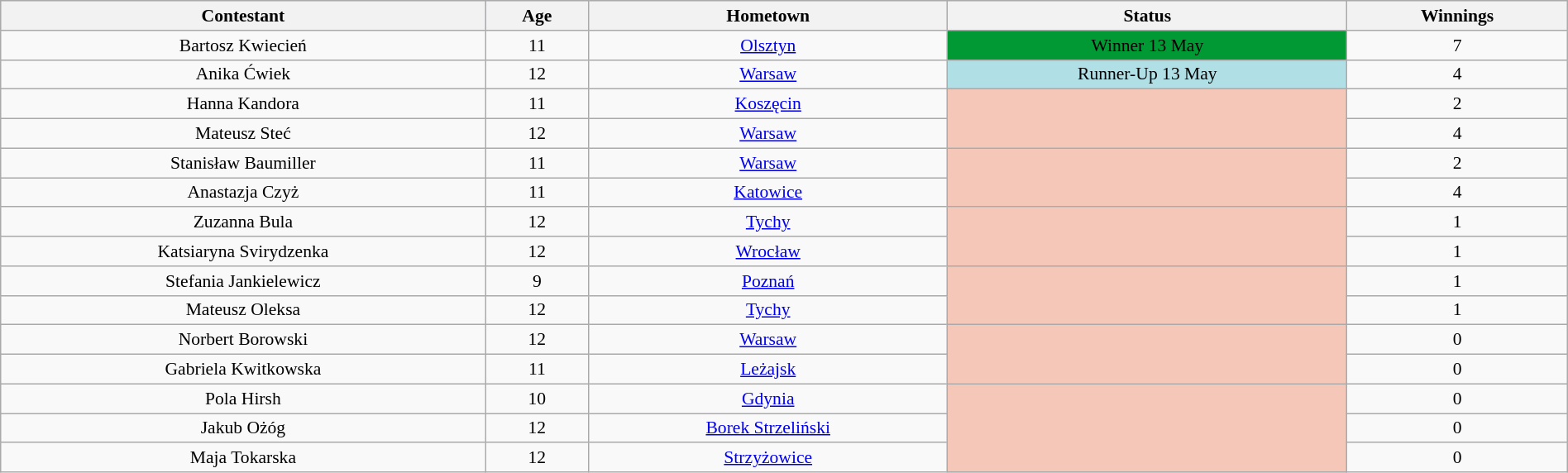<table class="wikitable sortable" style="text-align:center; font-size:90%; border-collapse:collapse; width:100%;">
<tr style="background:#C1D8FF;">
<th>Contestant</th>
<th>Age</th>
<th>Hometown</th>
<th>Status</th>
<th>Winnings</th>
</tr>
<tr>
<td>Bartosz Kwiecień</td>
<td>11</td>
<td><a href='#'>Olsztyn</a></td>
<td style="background:#093;"><span>Winner 13 May</span></td>
<td>7</td>
</tr>
<tr>
<td>Anika Ćwiek</td>
<td>12</td>
<td><a href='#'>Warsaw</a></td>
<td style="background:#B0E0E6;">Runner-Up 13 May</td>
<td>4</td>
</tr>
<tr>
<td>Hanna Kandora</td>
<td>11</td>
<td><a href='#'>Koszęcin</a></td>
<td style="background:#f4c7b8; text-align:center;" rowspan="2"></td>
<td>2</td>
</tr>
<tr>
<td>Mateusz Steć</td>
<td>12</td>
<td><a href='#'>Warsaw</a></td>
<td>4</td>
</tr>
<tr>
<td>Stanisław Baumiller</td>
<td>11</td>
<td><a href='#'>Warsaw</a></td>
<td style="background:#f4c7b8; text-align:center;" rowspan="2"></td>
<td>2</td>
</tr>
<tr>
<td>Anastazja Czyż</td>
<td>11</td>
<td><a href='#'>Katowice</a></td>
<td>4</td>
</tr>
<tr>
<td>Zuzanna Bula</td>
<td>12</td>
<td><a href='#'>Tychy</a></td>
<td style="background:#f4c7b8; text-align:center;" rowspan="2"></td>
<td>1</td>
</tr>
<tr>
<td>Katsiaryna Svirydzenka</td>
<td>12</td>
<td><a href='#'>Wrocław</a></td>
<td>1</td>
</tr>
<tr>
<td>Stefania Jankielewicz</td>
<td>9</td>
<td><a href='#'>Poznań</a></td>
<td style="background:#f4c7b8; text-align:center;" rowspan="2"></td>
<td>1</td>
</tr>
<tr>
<td>Mateusz Oleksa</td>
<td>12</td>
<td><a href='#'>Tychy</a></td>
<td>1</td>
</tr>
<tr>
<td>Norbert Borowski</td>
<td>12</td>
<td><a href='#'>Warsaw</a></td>
<td style="background:#f4c7b8; text-align:center;" rowspan="2"></td>
<td>0</td>
</tr>
<tr>
<td>Gabriela Kwitkowska</td>
<td>11</td>
<td><a href='#'>Leżajsk</a></td>
<td>0</td>
</tr>
<tr>
<td>Pola Hirsh</td>
<td>10</td>
<td><a href='#'>Gdynia</a></td>
<td style="background:#f4c7b8; text-align:center;" rowspan="3"></td>
<td>0</td>
</tr>
<tr>
<td>Jakub Ożóg</td>
<td>12</td>
<td><a href='#'>Borek Strzeliński</a></td>
<td>0</td>
</tr>
<tr>
<td>Maja Tokarska</td>
<td>12</td>
<td><a href='#'>Strzyżowice</a></td>
<td>0</td>
</tr>
</table>
